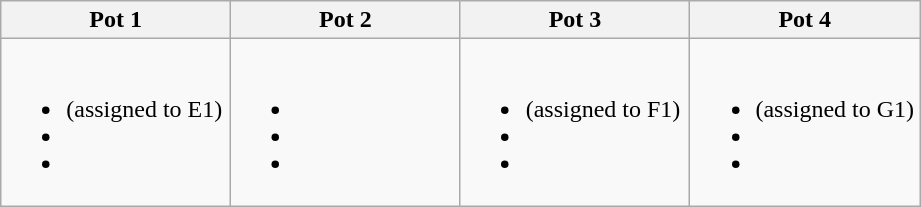<table class="wikitable">
<tr>
<th width=25%>Pot 1</th>
<th width=25%>Pot 2</th>
<th width=25%>Pot 3</th>
<th width=25%>Pot 4</th>
</tr>
<tr style="vertical-align: top;">
<td><br><ul><li> (assigned to E1)</li><li></li><li></li></ul></td>
<td><br><ul><li></li><li></li><li></li></ul></td>
<td><br><ul><li> (assigned to F1)</li><li></li><li></li></ul></td>
<td><br><ul><li> (assigned to G1)</li><li></li><li></li></ul></td>
</tr>
</table>
